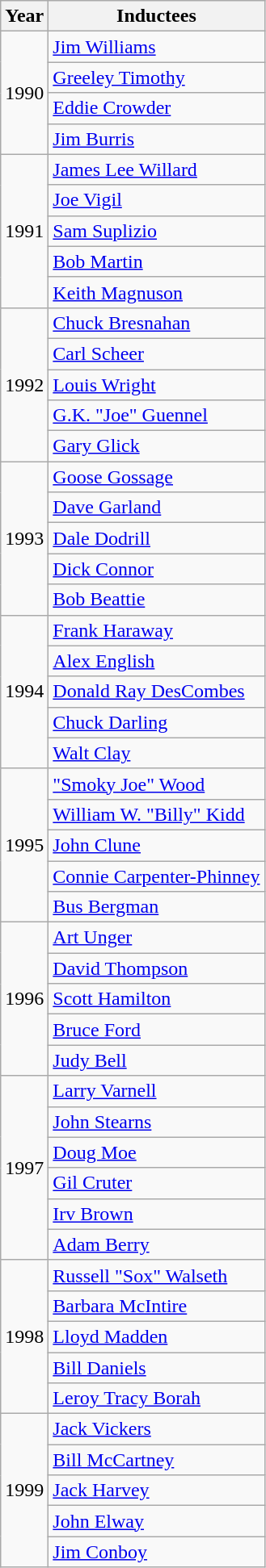<table class="wikitable">
<tr>
<th>Year</th>
<th colspan="6">Inductees</th>
</tr>
<tr>
<td rowspan="4">1990</td>
<td><a href='#'>Jim Williams</a></td>
</tr>
<tr>
<td><a href='#'>Greeley Timothy</a></td>
</tr>
<tr>
<td><a href='#'>Eddie Crowder</a></td>
</tr>
<tr>
<td><a href='#'>Jim Burris</a></td>
</tr>
<tr>
<td rowspan="5">1991</td>
<td><a href='#'>James Lee Willard</a></td>
</tr>
<tr>
<td><a href='#'>Joe Vigil</a></td>
</tr>
<tr>
<td><a href='#'>Sam Suplizio</a></td>
</tr>
<tr>
<td><a href='#'>Bob Martin</a></td>
</tr>
<tr>
<td><a href='#'>Keith Magnuson</a></td>
</tr>
<tr>
<td rowspan="5">1992</td>
<td><a href='#'>Chuck Bresnahan</a></td>
</tr>
<tr>
<td><a href='#'>Carl Scheer</a></td>
</tr>
<tr>
<td><a href='#'>Louis Wright</a></td>
</tr>
<tr>
<td><a href='#'>G.K. "Joe" Guennel</a></td>
</tr>
<tr>
<td><a href='#'>Gary Glick</a></td>
</tr>
<tr>
<td rowspan="5">1993</td>
<td><a href='#'>Goose Gossage</a></td>
</tr>
<tr>
<td><a href='#'>Dave Garland</a></td>
</tr>
<tr>
<td><a href='#'>Dale Dodrill</a></td>
</tr>
<tr>
<td><a href='#'>Dick Connor</a></td>
</tr>
<tr>
<td><a href='#'>Bob Beattie</a></td>
</tr>
<tr>
<td rowspan="5">1994</td>
<td><a href='#'>Frank Haraway</a></td>
</tr>
<tr>
<td><a href='#'>Alex English</a></td>
</tr>
<tr>
<td><a href='#'>Donald Ray DesCombes</a></td>
</tr>
<tr>
<td><a href='#'>Chuck Darling</a></td>
</tr>
<tr>
<td><a href='#'>Walt Clay</a></td>
</tr>
<tr>
<td rowspan="5">1995</td>
<td><a href='#'>"Smoky Joe" Wood</a></td>
</tr>
<tr>
<td><a href='#'>William W. "Billy" Kidd</a></td>
</tr>
<tr>
<td><a href='#'>John Clune</a></td>
</tr>
<tr>
<td><a href='#'>Connie Carpenter-Phinney</a></td>
</tr>
<tr>
<td><a href='#'>Bus Bergman</a></td>
</tr>
<tr>
<td rowspan="5">1996</td>
<td><a href='#'>Art Unger</a></td>
</tr>
<tr>
<td><a href='#'>David Thompson</a></td>
</tr>
<tr>
<td><a href='#'>Scott Hamilton</a></td>
</tr>
<tr>
<td><a href='#'>Bruce Ford</a></td>
</tr>
<tr>
<td><a href='#'>Judy Bell</a></td>
</tr>
<tr>
<td rowspan="6">1997</td>
<td><a href='#'>Larry Varnell</a></td>
</tr>
<tr>
<td><a href='#'>John Stearns</a></td>
</tr>
<tr>
<td><a href='#'>Doug Moe</a></td>
</tr>
<tr>
<td><a href='#'>Gil Cruter</a></td>
</tr>
<tr>
<td><a href='#'>Irv Brown</a></td>
</tr>
<tr>
<td><a href='#'>Adam Berry</a></td>
</tr>
<tr>
<td rowspan="5">1998</td>
<td><a href='#'>Russell "Sox" Walseth</a></td>
</tr>
<tr>
<td><a href='#'>Barbara McIntire</a></td>
</tr>
<tr>
<td><a href='#'>Lloyd Madden</a></td>
</tr>
<tr>
<td><a href='#'>Bill Daniels</a></td>
</tr>
<tr>
<td><a href='#'>Leroy Tracy Borah</a></td>
</tr>
<tr>
<td rowspan="5">1999</td>
<td><a href='#'>Jack Vickers</a></td>
</tr>
<tr>
<td><a href='#'>Bill McCartney</a></td>
</tr>
<tr>
<td><a href='#'>Jack Harvey</a></td>
</tr>
<tr>
<td><a href='#'>John Elway</a></td>
</tr>
<tr>
<td><a href='#'>Jim Conboy</a></td>
</tr>
</table>
